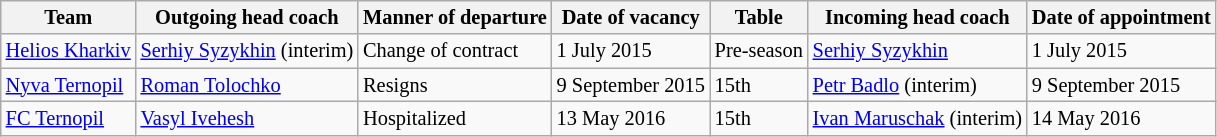<table class="wikitable sortable" style="font-size:85%">
<tr>
<th>Team</th>
<th>Outgoing head coach</th>
<th>Manner of departure</th>
<th>Date of vacancy</th>
<th>Table</th>
<th>Incoming head coach</th>
<th>Date of appointment</th>
</tr>
<tr>
<td><a href='#'>Helios Kharkiv</a></td>
<td> <a href='#'>Serhiy Syzykhin</a> (interim)</td>
<td>Change of contract</td>
<td>1 July 2015</td>
<td>Pre-season</td>
<td> <a href='#'>Serhiy Syzykhin</a></td>
<td>1 July 2015</td>
</tr>
<tr>
<td><a href='#'>Nyva Ternopil</a></td>
<td> <a href='#'>Roman Tolochko</a></td>
<td>Resigns</td>
<td>9 September 2015</td>
<td>15th</td>
<td> <a href='#'>Petr Badlo</a> (interim)</td>
<td>9 September 2015</td>
</tr>
<tr>
<td><a href='#'>FC Ternopil</a></td>
<td> <a href='#'>Vasyl Ivehesh</a></td>
<td>Hospitalized</td>
<td>13 May 2016</td>
<td>15th</td>
<td> <a href='#'>Ivan Maruschak</a> (interim)</td>
<td>14 May 2016</td>
</tr>
</table>
